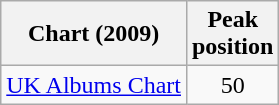<table class="wikitable">
<tr>
<th>Chart (2009)</th>
<th>Peak<br>position</th>
</tr>
<tr>
<td><a href='#'>UK Albums Chart</a></td>
<td align="center">50</td>
</tr>
</table>
